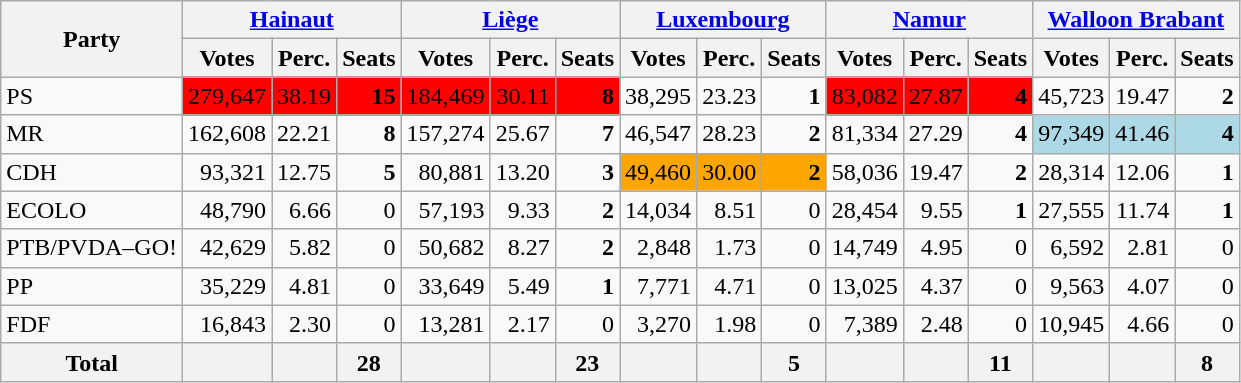<table class="wikitable">
<tr>
<th rowspan=2>Party</th>
<th colspan=3><a href='#'>Hainaut</a></th>
<th colspan=3><a href='#'>Liège</a></th>
<th colspan=3><a href='#'>Luxembourg</a></th>
<th colspan=3><a href='#'>Namur</a></th>
<th colspan=3><a href='#'>Walloon Brabant</a></th>
</tr>
<tr>
<th>Votes</th>
<th>Perc.</th>
<th>Seats</th>
<th>Votes</th>
<th>Perc.</th>
<th>Seats</th>
<th>Votes</th>
<th>Perc.</th>
<th>Seats</th>
<th>Votes</th>
<th>Perc.</th>
<th>Seats</th>
<th>Votes</th>
<th>Perc.</th>
<th>Seats</th>
</tr>
<tr align="right">
<td align="left">PS</td>
<td bgcolor="red">279,647</td>
<td bgcolor="red">38.19</td>
<td bgcolor="red"><strong>15</strong></td>
<td bgcolor="red">184,469</td>
<td bgcolor="red">30.11</td>
<td bgcolor="red"><strong>8</strong></td>
<td>38,295</td>
<td>23.23</td>
<td><strong>1</strong></td>
<td bgcolor="red">83,082</td>
<td bgcolor="red">27.87</td>
<td bgcolor="red"><strong>4</strong></td>
<td>45,723</td>
<td>19.47</td>
<td><strong>2</strong></td>
</tr>
<tr align="right">
<td align="left">MR</td>
<td>162,608</td>
<td>22.21</td>
<td><strong>8</strong></td>
<td>157,274</td>
<td>25.67</td>
<td><strong>7</strong></td>
<td>46,547</td>
<td>28.23</td>
<td><strong>2</strong></td>
<td>81,334</td>
<td>27.29</td>
<td><strong>4</strong></td>
<td bgcolor="lightblue">97,349</td>
<td bgcolor="lightblue">41.46</td>
<td bgcolor="lightblue"><strong>4</strong></td>
</tr>
<tr align="right">
<td align="left">CDH</td>
<td>93,321</td>
<td>12.75</td>
<td><strong>5</strong></td>
<td>80,881</td>
<td>13.20</td>
<td><strong>3</strong></td>
<td bgcolor="orange">49,460</td>
<td bgcolor="orange">30.00</td>
<td bgcolor="orange"><strong>2</strong></td>
<td>58,036</td>
<td>19.47</td>
<td><strong>2</strong></td>
<td>28,314</td>
<td>12.06</td>
<td><strong>1</strong></td>
</tr>
<tr align="right">
<td align="left">ECOLO</td>
<td>48,790</td>
<td>6.66</td>
<td>0</td>
<td>57,193</td>
<td>9.33</td>
<td><strong>2</strong></td>
<td>14,034</td>
<td>8.51</td>
<td>0</td>
<td>28,454</td>
<td>9.55</td>
<td><strong>1</strong></td>
<td>27,555</td>
<td>11.74</td>
<td><strong>1</strong></td>
</tr>
<tr align="right">
<td align="left">PTB/PVDA–GO!</td>
<td>42,629</td>
<td>5.82</td>
<td>0</td>
<td>50,682</td>
<td>8.27</td>
<td><strong>2</strong></td>
<td>2,848</td>
<td>1.73</td>
<td>0</td>
<td>14,749</td>
<td>4.95</td>
<td>0</td>
<td>6,592</td>
<td>2.81</td>
<td>0</td>
</tr>
<tr align="right">
<td align="left">PP</td>
<td>35,229</td>
<td>4.81</td>
<td>0</td>
<td>33,649</td>
<td>5.49</td>
<td><strong>1</strong></td>
<td>7,771</td>
<td>4.71</td>
<td>0</td>
<td>13,025</td>
<td>4.37</td>
<td>0</td>
<td>9,563</td>
<td>4.07</td>
<td>0</td>
</tr>
<tr align="right">
<td align="left">FDF</td>
<td>16,843</td>
<td>2.30</td>
<td>0</td>
<td>13,281</td>
<td>2.17</td>
<td>0</td>
<td>3,270</td>
<td>1.98</td>
<td>0</td>
<td>7,389</td>
<td>2.48</td>
<td>0</td>
<td>10,945</td>
<td>4.66</td>
<td>0</td>
</tr>
<tr align="right">
<th>Total</th>
<th></th>
<th></th>
<th>28</th>
<th></th>
<th></th>
<th>23</th>
<th></th>
<th></th>
<th>5</th>
<th></th>
<th></th>
<th>11</th>
<th></th>
<th></th>
<th>8</th>
</tr>
</table>
